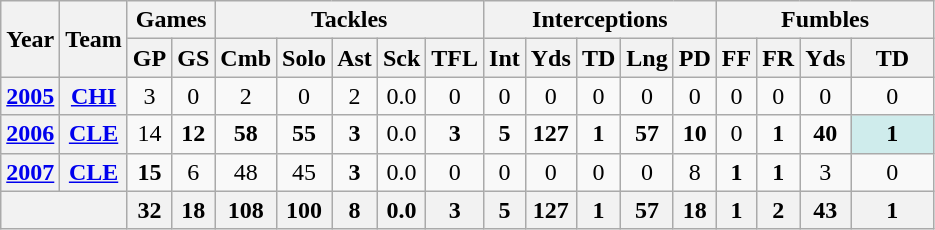<table class="wikitable" style="text-align:center">
<tr>
<th rowspan="2">Year</th>
<th rowspan="2">Team</th>
<th colspan="2">Games</th>
<th colspan="5">Tackles</th>
<th colspan="5">Interceptions</th>
<th colspan="4">Fumbles</th>
</tr>
<tr>
<th>GP</th>
<th>GS</th>
<th>Cmb</th>
<th>Solo</th>
<th>Ast</th>
<th>Sck</th>
<th>TFL</th>
<th>Int</th>
<th>Yds</th>
<th>TD</th>
<th>Lng</th>
<th>PD</th>
<th>FF</th>
<th>FR</th>
<th>Yds</th>
<th>TD</th>
</tr>
<tr>
<th><a href='#'>2005</a></th>
<th><a href='#'>CHI</a></th>
<td>3</td>
<td>0</td>
<td>2</td>
<td>0</td>
<td>2</td>
<td>0.0</td>
<td>0</td>
<td>0</td>
<td>0</td>
<td>0</td>
<td>0</td>
<td>0</td>
<td>0</td>
<td>0</td>
<td>0</td>
<td>0</td>
</tr>
<tr>
<th><a href='#'>2006</a></th>
<th><a href='#'>CLE</a></th>
<td>14</td>
<td><strong>12</strong></td>
<td><strong>58</strong></td>
<td><strong>55</strong></td>
<td><strong>3</strong></td>
<td>0.0</td>
<td><strong>3</strong></td>
<td><strong>5</strong></td>
<td><strong>127</strong></td>
<td><strong>1</strong></td>
<td><strong>57</strong></td>
<td><strong>10</strong></td>
<td>0</td>
<td><strong>1</strong></td>
<td><strong>40</strong></td>
<td style="background:#cfecec; width:3em;"><strong>1</strong></td>
</tr>
<tr>
<th><a href='#'>2007</a></th>
<th><a href='#'>CLE</a></th>
<td><strong>15</strong></td>
<td>6</td>
<td>48</td>
<td>45</td>
<td><strong>3</strong></td>
<td>0.0</td>
<td>0</td>
<td>0</td>
<td>0</td>
<td>0</td>
<td>0</td>
<td>8</td>
<td><strong>1</strong></td>
<td><strong>1</strong></td>
<td>3</td>
<td>0</td>
</tr>
<tr>
<th colspan="2"></th>
<th>32</th>
<th>18</th>
<th>108</th>
<th>100</th>
<th>8</th>
<th>0.0</th>
<th>3</th>
<th>5</th>
<th>127</th>
<th>1</th>
<th>57</th>
<th>18</th>
<th>1</th>
<th>2</th>
<th>43</th>
<th>1</th>
</tr>
</table>
